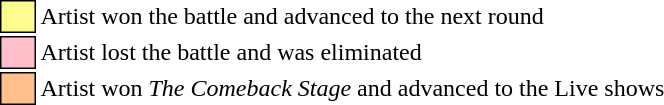<table class="toccolours" style="font-size: 100%">
<tr>
<td style="background:#fdfc8f; border:1px solid black">     </td>
<td>Artist won the battle and advanced to the next round</td>
</tr>
<tr>
<td style="background:pink; border:1px solid black">     </td>
<td>Artist lost the battle and was eliminated</td>
</tr>
<tr>
<td style="background:#ffbf8c; border:1px solid black">     </td>
<td>Artist won <em>The Comeback Stage</em> and advanced to the Live shows</td>
</tr>
</table>
